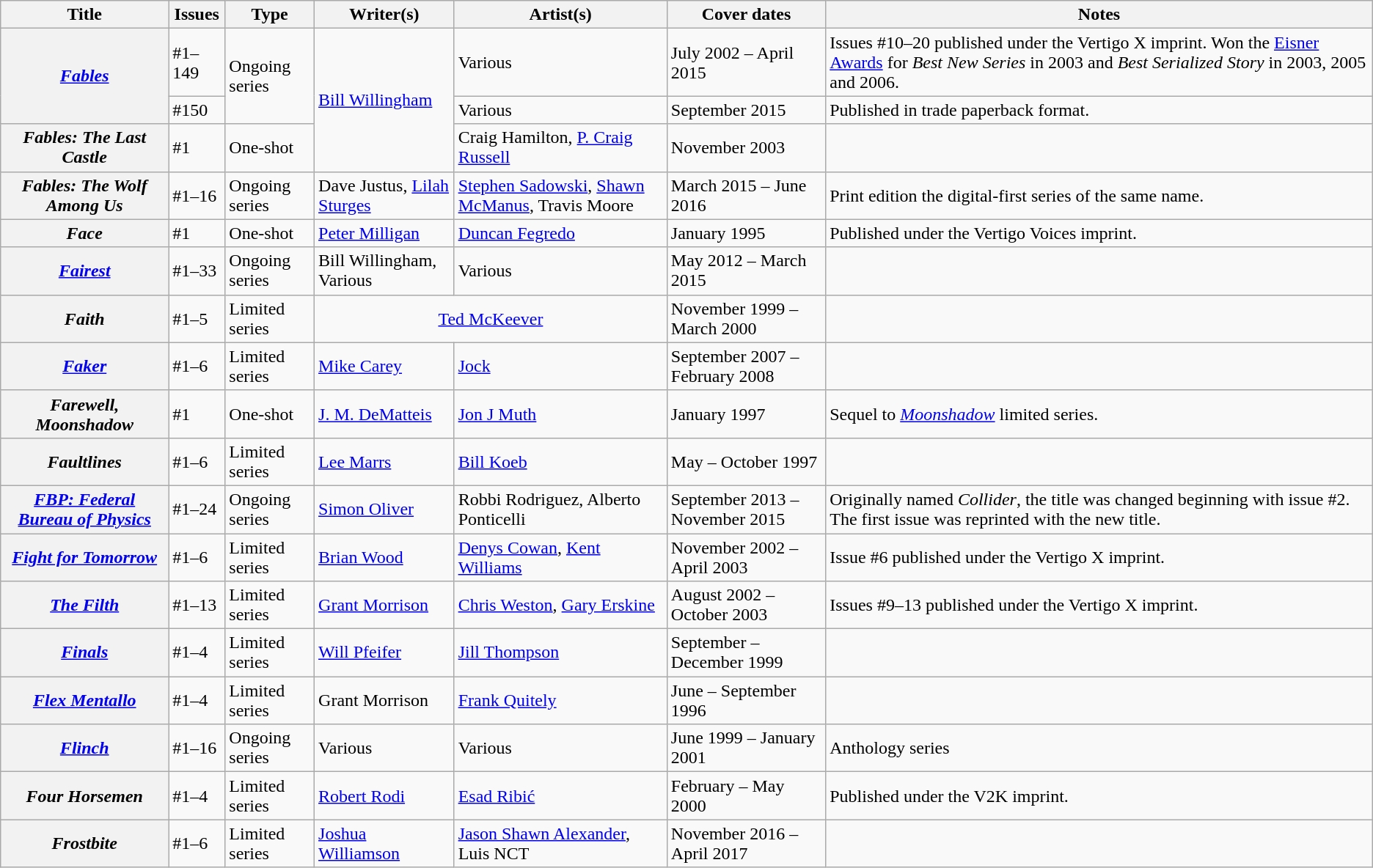<table class="wikitable">
<tr>
<th>Title</th>
<th>Issues</th>
<th>Type</th>
<th>Writer(s)</th>
<th>Artist(s)</th>
<th>Cover dates</th>
<th>Notes</th>
</tr>
<tr>
<th rowspan="2"><em><a href='#'>Fables</a></em></th>
<td>#1–149</td>
<td rowspan="2">Ongoing series</td>
<td rowspan="3"><a href='#'>Bill Willingham</a></td>
<td>Various</td>
<td>July 2002 – April 2015</td>
<td>Issues #10–20 published under the Vertigo X imprint. Won the <a href='#'>Eisner Awards</a> for <em>Best New Series</em> in 2003 and <em>Best Serialized Story</em> in 2003, 2005 and 2006.</td>
</tr>
<tr>
<td>#150</td>
<td>Various</td>
<td>September 2015</td>
<td>Published in trade paperback format.</td>
</tr>
<tr>
<th><em>Fables: The Last Castle</em></th>
<td>#1</td>
<td>One-shot</td>
<td>Craig Hamilton, <a href='#'>P. Craig Russell</a></td>
<td>November 2003</td>
<td></td>
</tr>
<tr>
<th><em>Fables: The Wolf Among Us</em></th>
<td>#1–16</td>
<td>Ongoing series</td>
<td>Dave Justus, <a href='#'>Lilah Sturges</a></td>
<td><a href='#'>Stephen Sadowski</a>, <a href='#'>Shawn McManus</a>, Travis Moore</td>
<td>March 2015 – June 2016</td>
<td>Print edition the digital-first series of the same name.</td>
</tr>
<tr>
<th><em>Face</em></th>
<td>#1</td>
<td>One-shot</td>
<td><a href='#'>Peter Milligan</a></td>
<td><a href='#'>Duncan Fegredo</a></td>
<td>January 1995</td>
<td>Published under the Vertigo Voices imprint.</td>
</tr>
<tr>
<th><em><a href='#'>Fairest</a></em></th>
<td>#1–33</td>
<td>Ongoing series</td>
<td>Bill Willingham, Various</td>
<td>Various</td>
<td>May 2012 – March 2015</td>
<td></td>
</tr>
<tr>
<th><em>Faith</em></th>
<td>#1–5</td>
<td>Limited series</td>
<td colspan="2" style="text-align:center"><a href='#'>Ted McKeever</a></td>
<td>November 1999 – March 2000</td>
<td></td>
</tr>
<tr>
<th><em><a href='#'>Faker</a></em></th>
<td>#1–6</td>
<td>Limited series</td>
<td><a href='#'>Mike Carey</a></td>
<td><a href='#'>Jock</a></td>
<td>September 2007 – February 2008</td>
<td></td>
</tr>
<tr>
<th><em>Farewell, Moonshadow</em></th>
<td>#1</td>
<td>One-shot</td>
<td><a href='#'>J. M. DeMatteis</a></td>
<td><a href='#'>Jon J Muth</a></td>
<td>January 1997</td>
<td>Sequel to <em><a href='#'>Moonshadow</a></em> limited series.</td>
</tr>
<tr>
<th><em>Faultlines</em></th>
<td>#1–6</td>
<td>Limited series</td>
<td><a href='#'>Lee Marrs</a></td>
<td><a href='#'>Bill Koeb</a></td>
<td>May – October 1997</td>
<td></td>
</tr>
<tr>
<th><em><a href='#'>FBP: Federal Bureau of Physics</a></em></th>
<td>#1–24</td>
<td>Ongoing series</td>
<td><a href='#'>Simon Oliver</a></td>
<td>Robbi Rodriguez, Alberto Ponticelli</td>
<td>September 2013 – November 2015</td>
<td>Originally named <em>Collider</em>, the title was changed beginning with issue #2. The first issue was reprinted with the new title.</td>
</tr>
<tr>
<th><em><a href='#'>Fight for Tomorrow</a></em></th>
<td>#1–6</td>
<td>Limited series</td>
<td><a href='#'>Brian Wood</a></td>
<td><a href='#'>Denys Cowan</a>, <a href='#'>Kent Williams</a></td>
<td>November 2002 – April 2003</td>
<td>Issue #6 published under the Vertigo X imprint.</td>
</tr>
<tr>
<th><em><a href='#'>The Filth</a></em></th>
<td>#1–13</td>
<td>Limited series</td>
<td><a href='#'>Grant Morrison</a></td>
<td><a href='#'>Chris Weston</a>, <a href='#'>Gary Erskine</a></td>
<td>August 2002 – October 2003</td>
<td>Issues #9–13 published under the Vertigo X imprint.</td>
</tr>
<tr>
<th><em><a href='#'>Finals</a></em></th>
<td>#1–4</td>
<td>Limited series</td>
<td><a href='#'>Will Pfeifer</a></td>
<td><a href='#'>Jill Thompson</a></td>
<td>September – December 1999</td>
<td></td>
</tr>
<tr>
<th><em><a href='#'>Flex Mentallo</a></em></th>
<td>#1–4</td>
<td>Limited series</td>
<td>Grant Morrison</td>
<td><a href='#'>Frank Quitely</a></td>
<td>June – September 1996</td>
<td></td>
</tr>
<tr>
<th><em><a href='#'>Flinch</a></em></th>
<td>#1–16</td>
<td>Ongoing series</td>
<td>Various</td>
<td>Various</td>
<td>June 1999 – January 2001</td>
<td>Anthology series</td>
</tr>
<tr>
<th><em>Four Horsemen</em></th>
<td>#1–4</td>
<td>Limited series</td>
<td><a href='#'>Robert Rodi</a></td>
<td><a href='#'>Esad Ribić</a></td>
<td>February – May 2000</td>
<td>Published under the V2K imprint.</td>
</tr>
<tr>
<th><em>Frostbite</em></th>
<td>#1–6</td>
<td>Limited series</td>
<td><a href='#'>Joshua Williamson</a></td>
<td><a href='#'>Jason Shawn Alexander</a>, Luis NCT</td>
<td>November 2016 – April 2017</td>
<td></td>
</tr>
</table>
